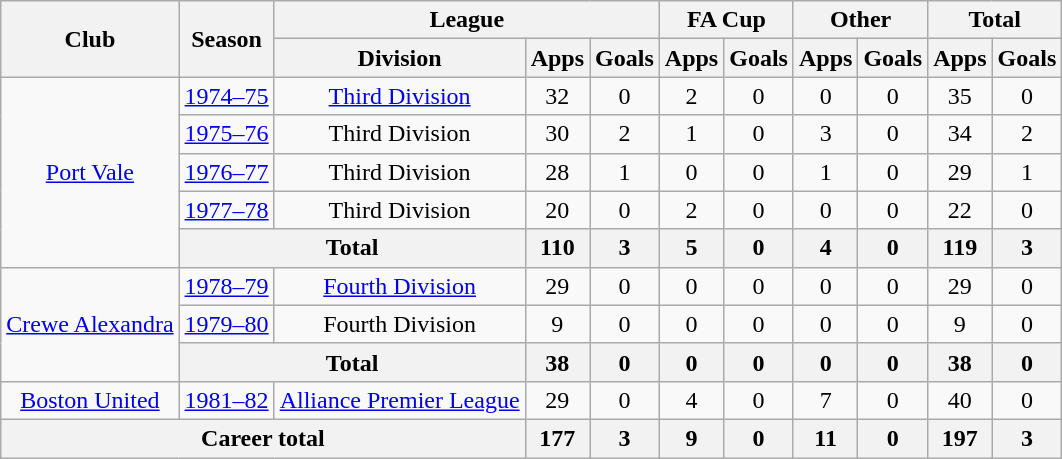<table class="wikitable" style="text-align: center;">
<tr>
<th rowspan="2">Club</th>
<th rowspan="2">Season</th>
<th colspan="3">League</th>
<th colspan="2">FA Cup</th>
<th colspan="2">Other</th>
<th colspan="2">Total</th>
</tr>
<tr>
<th>Division</th>
<th>Apps</th>
<th>Goals</th>
<th>Apps</th>
<th>Goals</th>
<th>Apps</th>
<th>Goals</th>
<th>Apps</th>
<th>Goals</th>
</tr>
<tr>
<td rowspan="5"><a href='#'>Port Vale</a></td>
<td><a href='#'>1974–75</a></td>
<td><a href='#'>Third Division</a></td>
<td>32</td>
<td>0</td>
<td>2</td>
<td>0</td>
<td>0</td>
<td>0</td>
<td>35</td>
<td>0</td>
</tr>
<tr>
<td><a href='#'>1975–76</a></td>
<td>Third Division</td>
<td>30</td>
<td>2</td>
<td>1</td>
<td>0</td>
<td>3</td>
<td>0</td>
<td>34</td>
<td>2</td>
</tr>
<tr>
<td><a href='#'>1976–77</a></td>
<td>Third Division</td>
<td>28</td>
<td>1</td>
<td>0</td>
<td>0</td>
<td>1</td>
<td>0</td>
<td>29</td>
<td>1</td>
</tr>
<tr>
<td><a href='#'>1977–78</a></td>
<td>Third Division</td>
<td>20</td>
<td>0</td>
<td>2</td>
<td>0</td>
<td>0</td>
<td>0</td>
<td>22</td>
<td>0</td>
</tr>
<tr>
<th colspan="2">Total</th>
<th>110</th>
<th>3</th>
<th>5</th>
<th>0</th>
<th>4</th>
<th>0</th>
<th>119</th>
<th>3</th>
</tr>
<tr>
<td rowspan="3"><a href='#'>Crewe Alexandra</a></td>
<td><a href='#'>1978–79</a></td>
<td><a href='#'>Fourth Division</a></td>
<td>29</td>
<td>0</td>
<td>0</td>
<td>0</td>
<td>0</td>
<td>0</td>
<td>29</td>
<td>0</td>
</tr>
<tr>
<td><a href='#'>1979–80</a></td>
<td>Fourth Division</td>
<td>9</td>
<td>0</td>
<td>0</td>
<td>0</td>
<td>0</td>
<td>0</td>
<td>9</td>
<td>0</td>
</tr>
<tr>
<th colspan="2">Total</th>
<th>38</th>
<th>0</th>
<th>0</th>
<th>0</th>
<th>0</th>
<th>0</th>
<th>38</th>
<th>0</th>
</tr>
<tr>
<td><a href='#'>Boston United</a></td>
<td><a href='#'>1981–82</a></td>
<td><a href='#'>Alliance Premier League</a></td>
<td>29</td>
<td>0</td>
<td>4</td>
<td>0</td>
<td>7</td>
<td>0</td>
<td>40</td>
<td>0</td>
</tr>
<tr>
<th colspan="3">Career total</th>
<th>177</th>
<th>3</th>
<th>9</th>
<th>0</th>
<th>11</th>
<th>0</th>
<th>197</th>
<th>3</th>
</tr>
</table>
